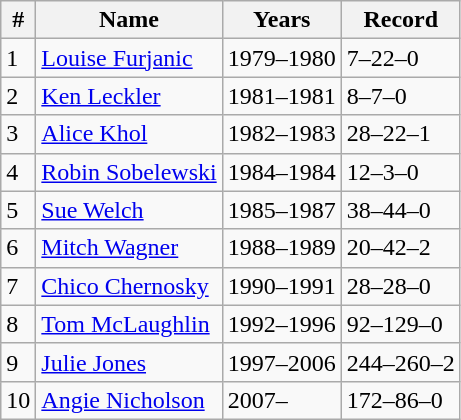<table class="wikitable">
<tr>
<th>#</th>
<th>Name</th>
<th>Years</th>
<th>Record</th>
</tr>
<tr>
<td>1</td>
<td><a href='#'>Louise Furjanic</a></td>
<td>1979–1980</td>
<td>7–22–0</td>
</tr>
<tr>
<td>2</td>
<td><a href='#'>Ken Leckler</a></td>
<td>1981–1981</td>
<td>8–7–0</td>
</tr>
<tr>
<td>3</td>
<td><a href='#'>Alice Khol</a></td>
<td>1982–1983</td>
<td>28–22–1</td>
</tr>
<tr>
<td>4</td>
<td><a href='#'>Robin Sobelewski</a></td>
<td>1984–1984</td>
<td>12–3–0</td>
</tr>
<tr>
<td>5</td>
<td><a href='#'>Sue Welch</a></td>
<td>1985–1987</td>
<td>38–44–0</td>
</tr>
<tr>
<td>6</td>
<td><a href='#'>Mitch Wagner</a></td>
<td>1988–1989</td>
<td>20–42–2</td>
</tr>
<tr>
<td>7</td>
<td><a href='#'>Chico Chernosky</a></td>
<td>1990–1991</td>
<td>28–28–0</td>
</tr>
<tr>
<td>8</td>
<td><a href='#'>Tom McLaughlin</a></td>
<td>1992–1996</td>
<td>92–129–0</td>
</tr>
<tr>
<td>9</td>
<td><a href='#'>Julie Jones</a></td>
<td>1997–2006</td>
<td>244–260–2</td>
</tr>
<tr>
<td>10</td>
<td><a href='#'>Angie Nicholson</a></td>
<td>2007–</td>
<td>172–86–0</td>
</tr>
</table>
